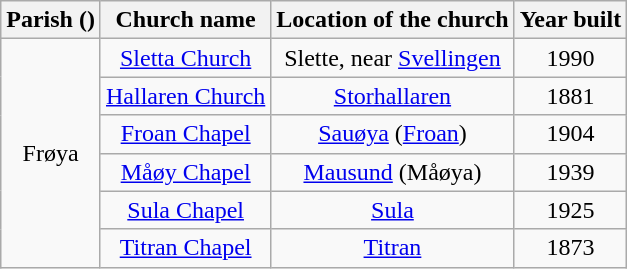<table class="wikitable" style="text-align:center">
<tr>
<th>Parish ()</th>
<th>Church name</th>
<th>Location of the church</th>
<th>Year built</th>
</tr>
<tr>
<td rowspan="6">Frøya</td>
<td><a href='#'>Sletta Church</a></td>
<td>Slette, near <a href='#'>Svellingen</a></td>
<td>1990</td>
</tr>
<tr>
<td><a href='#'>Hallaren Church</a></td>
<td><a href='#'>Storhallaren</a></td>
<td>1881</td>
</tr>
<tr>
<td><a href='#'>Froan Chapel</a></td>
<td><a href='#'>Sauøya</a> (<a href='#'>Froan</a>)</td>
<td>1904</td>
</tr>
<tr>
<td><a href='#'>Måøy Chapel</a></td>
<td><a href='#'>Mausund</a> (Måøya)</td>
<td>1939</td>
</tr>
<tr>
<td><a href='#'>Sula Chapel</a></td>
<td><a href='#'>Sula</a></td>
<td>1925</td>
</tr>
<tr>
<td><a href='#'>Titran Chapel</a></td>
<td><a href='#'>Titran</a></td>
<td>1873</td>
</tr>
</table>
